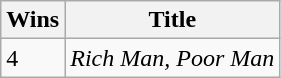<table class="wikitable">
<tr>
<th>Wins</th>
<th>Title</th>
</tr>
<tr>
<td>4</td>
<td><em>Rich Man, Poor Man</em></td>
</tr>
</table>
